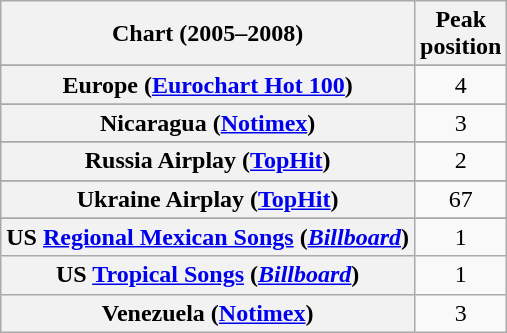<table class="wikitable sortable plainrowheaders" style="text-align:center">
<tr>
<th>Chart (2005–2008)</th>
<th>Peak<br>position</th>
</tr>
<tr>
</tr>
<tr>
</tr>
<tr>
</tr>
<tr>
</tr>
<tr>
</tr>
<tr>
<th scope="row">Europe (<a href='#'>Eurochart Hot 100</a>)</th>
<td>4</td>
</tr>
<tr>
</tr>
<tr>
</tr>
<tr>
</tr>
<tr>
</tr>
<tr>
</tr>
<tr>
</tr>
<tr>
</tr>
<tr>
</tr>
<tr>
<th scope="row">Nicaragua (<a href='#'>Notimex</a>)</th>
<td>3</td>
</tr>
<tr>
</tr>
<tr>
<th scope="row">Russia Airplay (<a href='#'>TopHit</a>)</th>
<td>2</td>
</tr>
<tr>
</tr>
<tr>
</tr>
<tr>
</tr>
<tr>
<th scope="row">Ukraine Airplay (<a href='#'>TopHit</a>)</th>
<td>67</td>
</tr>
<tr>
</tr>
<tr>
</tr>
<tr>
</tr>
<tr>
</tr>
<tr>
<th scope="row">US <a href='#'>Regional Mexican Songs</a> (<em><a href='#'>Billboard</a></em>)</th>
<td>1</td>
</tr>
<tr>
<th scope="row">US <a href='#'>Tropical Songs</a> (<em><a href='#'>Billboard</a></em>)</th>
<td>1</td>
</tr>
<tr>
<th scope="row">Venezuela (<a href='#'>Notimex</a>)</th>
<td>3</td>
</tr>
</table>
